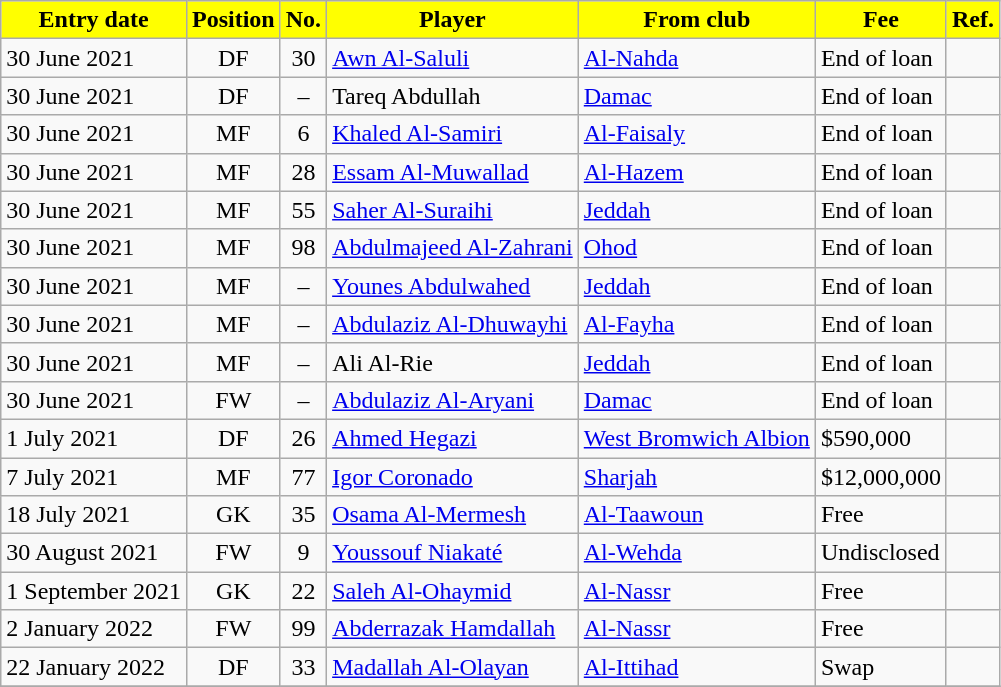<table class="wikitable sortable">
<tr>
<th style="background:yellow; color:black;"><strong>Entry date</strong></th>
<th style="background:yellow; color:black;"><strong>Position</strong></th>
<th style="background:yellow; color:black;"><strong>No.</strong></th>
<th style="background:yellow; color:black;"><strong>Player</strong></th>
<th style="background:yellow; color:black;"><strong>From club</strong></th>
<th style="background:yellow; color:black;"><strong>Fee</strong></th>
<th style="background:yellow; color:black;"><strong>Ref.</strong></th>
</tr>
<tr>
<td>30 June 2021</td>
<td style="text-align:center;">DF</td>
<td style="text-align:center;">30</td>
<td style="text-align:left;"> <a href='#'>Awn Al-Saluli</a></td>
<td style="text-align:left;"> <a href='#'>Al-Nahda</a></td>
<td>End of loan</td>
<td></td>
</tr>
<tr>
<td>30 June 2021</td>
<td style="text-align:center;">DF</td>
<td style="text-align:center;">–</td>
<td style="text-align:left;"> Tareq Abdullah</td>
<td style="text-align:left;"> <a href='#'>Damac</a></td>
<td>End of loan</td>
<td></td>
</tr>
<tr>
<td>30 June 2021</td>
<td style="text-align:center;">MF</td>
<td style="text-align:center;">6</td>
<td style="text-align:left;"> <a href='#'>Khaled Al-Samiri</a></td>
<td style="text-align:left;"> <a href='#'>Al-Faisaly</a></td>
<td>End of loan</td>
<td></td>
</tr>
<tr>
<td>30 June 2021</td>
<td style="text-align:center;">MF</td>
<td style="text-align:center;">28</td>
<td style="text-align:left;"> <a href='#'>Essam Al-Muwallad</a></td>
<td style="text-align:left;"> <a href='#'>Al-Hazem</a></td>
<td>End of loan</td>
<td></td>
</tr>
<tr>
<td>30 June 2021</td>
<td style="text-align:center;">MF</td>
<td style="text-align:center;">55</td>
<td style="text-align:left;"> <a href='#'>Saher Al-Suraihi</a></td>
<td style="text-align:left;"> <a href='#'>Jeddah</a></td>
<td>End of loan</td>
<td></td>
</tr>
<tr>
<td>30 June 2021</td>
<td style="text-align:center;">MF</td>
<td style="text-align:center;">98</td>
<td style="text-align:left;"> <a href='#'>Abdulmajeed Al-Zahrani</a></td>
<td style="text-align:left;"> <a href='#'>Ohod</a></td>
<td>End of loan</td>
<td></td>
</tr>
<tr>
<td>30 June 2021</td>
<td style="text-align:center;">MF</td>
<td style="text-align:center;">–</td>
<td style="text-align:left;"> <a href='#'>Younes Abdulwahed</a></td>
<td style="text-align:left;"> <a href='#'>Jeddah</a></td>
<td>End of loan</td>
<td></td>
</tr>
<tr>
<td>30 June 2021</td>
<td style="text-align:center;">MF</td>
<td style="text-align:center;">–</td>
<td style="text-align:left;"> <a href='#'>Abdulaziz Al-Dhuwayhi</a></td>
<td style="text-align:left;"> <a href='#'>Al-Fayha</a></td>
<td>End of loan</td>
<td></td>
</tr>
<tr>
<td>30 June 2021</td>
<td style="text-align:center;">MF</td>
<td style="text-align:center;">–</td>
<td style="text-align:left;"> Ali Al-Rie</td>
<td style="text-align:left;"> <a href='#'>Jeddah</a></td>
<td>End of loan</td>
<td></td>
</tr>
<tr>
<td>30 June 2021</td>
<td style="text-align:center;">FW</td>
<td style="text-align:center;">–</td>
<td style="text-align:left;"> <a href='#'>Abdulaziz Al-Aryani</a></td>
<td style="text-align:left;"> <a href='#'>Damac</a></td>
<td>End of loan</td>
<td></td>
</tr>
<tr>
<td>1 July 2021</td>
<td style="text-align:center;">DF</td>
<td style="text-align:center;">26</td>
<td style="text-align:left;"> <a href='#'>Ahmed Hegazi</a></td>
<td style="text-align:left;"> <a href='#'>West Bromwich Albion</a></td>
<td>$590,000</td>
<td></td>
</tr>
<tr>
<td>7 July 2021</td>
<td style="text-align:center;">MF</td>
<td style="text-align:center;">77</td>
<td style="text-align:left;"> <a href='#'>Igor Coronado</a></td>
<td style="text-align:left;"> <a href='#'>Sharjah</a></td>
<td>$12,000,000</td>
<td></td>
</tr>
<tr>
<td>18 July 2021</td>
<td style="text-align:center;">GK</td>
<td style="text-align:center;">35</td>
<td style="text-align:left;"> <a href='#'>Osama Al-Mermesh</a></td>
<td style="text-align:left;"> <a href='#'>Al-Taawoun</a></td>
<td>Free</td>
<td></td>
</tr>
<tr>
<td>30 August 2021</td>
<td style="text-align:center;">FW</td>
<td style="text-align:center;">9</td>
<td style="text-align:left;"> <a href='#'>Youssouf Niakaté</a></td>
<td style="text-align:left;"> <a href='#'>Al-Wehda</a></td>
<td>Undisclosed</td>
<td></td>
</tr>
<tr>
<td>1 September 2021</td>
<td style="text-align:center;">GK</td>
<td style="text-align:center;">22</td>
<td style="text-align:left;"> <a href='#'>Saleh Al-Ohaymid</a></td>
<td style="text-align:left;"> <a href='#'>Al-Nassr</a></td>
<td>Free</td>
<td></td>
</tr>
<tr>
<td>2 January 2022</td>
<td style="text-align:center;">FW</td>
<td style="text-align:center;">99</td>
<td style="text-align:left;"> <a href='#'>Abderrazak Hamdallah</a></td>
<td style="text-align:left;"> <a href='#'>Al-Nassr</a></td>
<td>Free</td>
<td></td>
</tr>
<tr>
<td>22 January 2022</td>
<td style="text-align:center;">DF</td>
<td style="text-align:center;">33</td>
<td style="text-align:left;"> <a href='#'>Madallah Al-Olayan</a></td>
<td style="text-align:left;"> <a href='#'>Al-Ittihad</a></td>
<td>Swap</td>
<td></td>
</tr>
<tr>
</tr>
</table>
